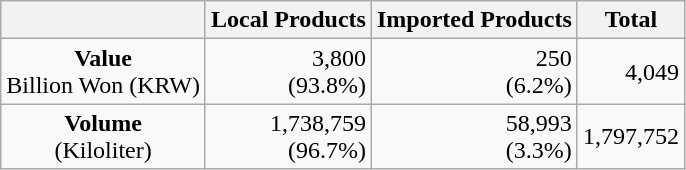<table class="wikitable" style="text-align:right;">
<tr>
<th></th>
<th>Local Products</th>
<th>Imported Products</th>
<th>Total</th>
</tr>
<tr>
<td style="text-align:center;"><strong>Value</strong><br>Billion Won (KRW)</td>
<td>3,800<br>(93.8%)</td>
<td>250<br>(6.2%)</td>
<td>4,049</td>
</tr>
<tr>
<td style="text-align:center;"><strong>Volume</strong><br>(Kiloliter)</td>
<td>1,738,759<br>(96.7%)</td>
<td>58,993<br>(3.3%)</td>
<td>1,797,752</td>
</tr>
</table>
